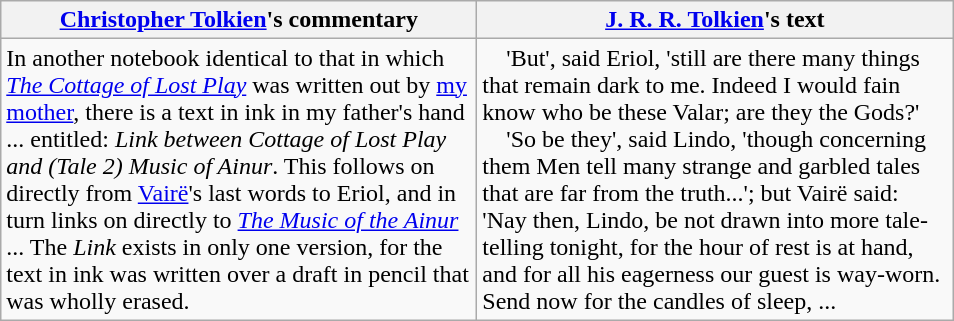<table class="wikitable floatright">
<tr>
<th style="width: 310px;"><a href='#'>Christopher Tolkien</a>'s commentary</th>
<th style="width: 310px;"><a href='#'>J. R. R. Tolkien</a>'s text</th>
</tr>
<tr>
<td>In another notebook identical to that in which <em><a href='#'>The Cottage of Lost Play</a></em> was written out by <a href='#'>my mother</a>, there is a text in ink in my father's hand ... entitled: <em>Link between Cottage of Lost Play and (Tale 2) Music of Ainur</em>. This follows on directly from <a href='#'>Vairë</a>'s last words to Eriol, and in turn links on directly to <em><a href='#'>The Music of the Ainur</a></em> ... The <em>Link</em> exists in only one version, for the text in ink was written over a draft in pencil that was wholly erased.</td>
<td>    'But', said Eriol, 'still are there many things that remain dark to me. Indeed I would fain know who be these Valar; are they the Gods?'<br>    'So be they', said Lindo, 'though concerning them Men tell many strange and garbled tales that are far from the truth...'; but Vairë said: 'Nay then, Lindo, be not drawn into more tale-telling tonight, for the hour of rest is at hand, and for all his eagerness our guest is way-worn. Send now for the candles of sleep, ...</td>
</tr>
</table>
